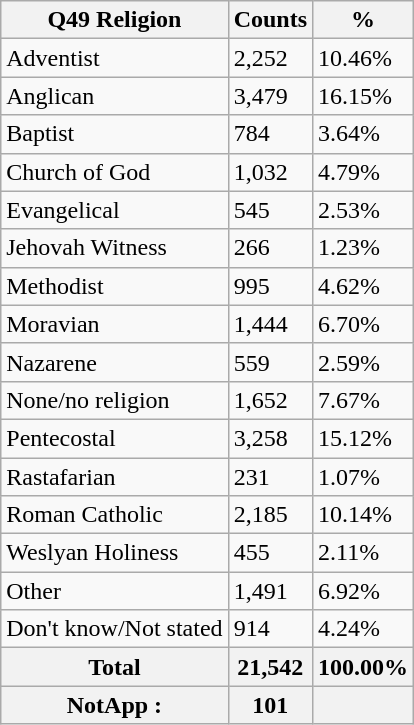<table class="wikitable sortable">
<tr>
<th>Q49 Religion</th>
<th>Counts</th>
<th>%</th>
</tr>
<tr>
<td>Adventist</td>
<td>2,252</td>
<td>10.46%</td>
</tr>
<tr>
<td>Anglican</td>
<td>3,479</td>
<td>16.15%</td>
</tr>
<tr>
<td>Baptist</td>
<td>784</td>
<td>3.64%</td>
</tr>
<tr>
<td>Church of God</td>
<td>1,032</td>
<td>4.79%</td>
</tr>
<tr>
<td>Evangelical</td>
<td>545</td>
<td>2.53%</td>
</tr>
<tr>
<td>Jehovah Witness</td>
<td>266</td>
<td>1.23%</td>
</tr>
<tr>
<td>Methodist</td>
<td>995</td>
<td>4.62%</td>
</tr>
<tr>
<td>Moravian</td>
<td>1,444</td>
<td>6.70%</td>
</tr>
<tr>
<td>Nazarene</td>
<td>559</td>
<td>2.59%</td>
</tr>
<tr>
<td>None/no religion</td>
<td>1,652</td>
<td>7.67%</td>
</tr>
<tr>
<td>Pentecostal</td>
<td>3,258</td>
<td>15.12%</td>
</tr>
<tr>
<td>Rastafarian</td>
<td>231</td>
<td>1.07%</td>
</tr>
<tr>
<td>Roman Catholic</td>
<td>2,185</td>
<td>10.14%</td>
</tr>
<tr>
<td>Weslyan Holiness</td>
<td>455</td>
<td>2.11%</td>
</tr>
<tr>
<td>Other</td>
<td>1,491</td>
<td>6.92%</td>
</tr>
<tr>
<td>Don't know/Not stated</td>
<td>914</td>
<td>4.24%</td>
</tr>
<tr>
<th>Total</th>
<th>21,542</th>
<th>100.00%</th>
</tr>
<tr>
<th>NotApp :</th>
<th>101</th>
<th></th>
</tr>
</table>
